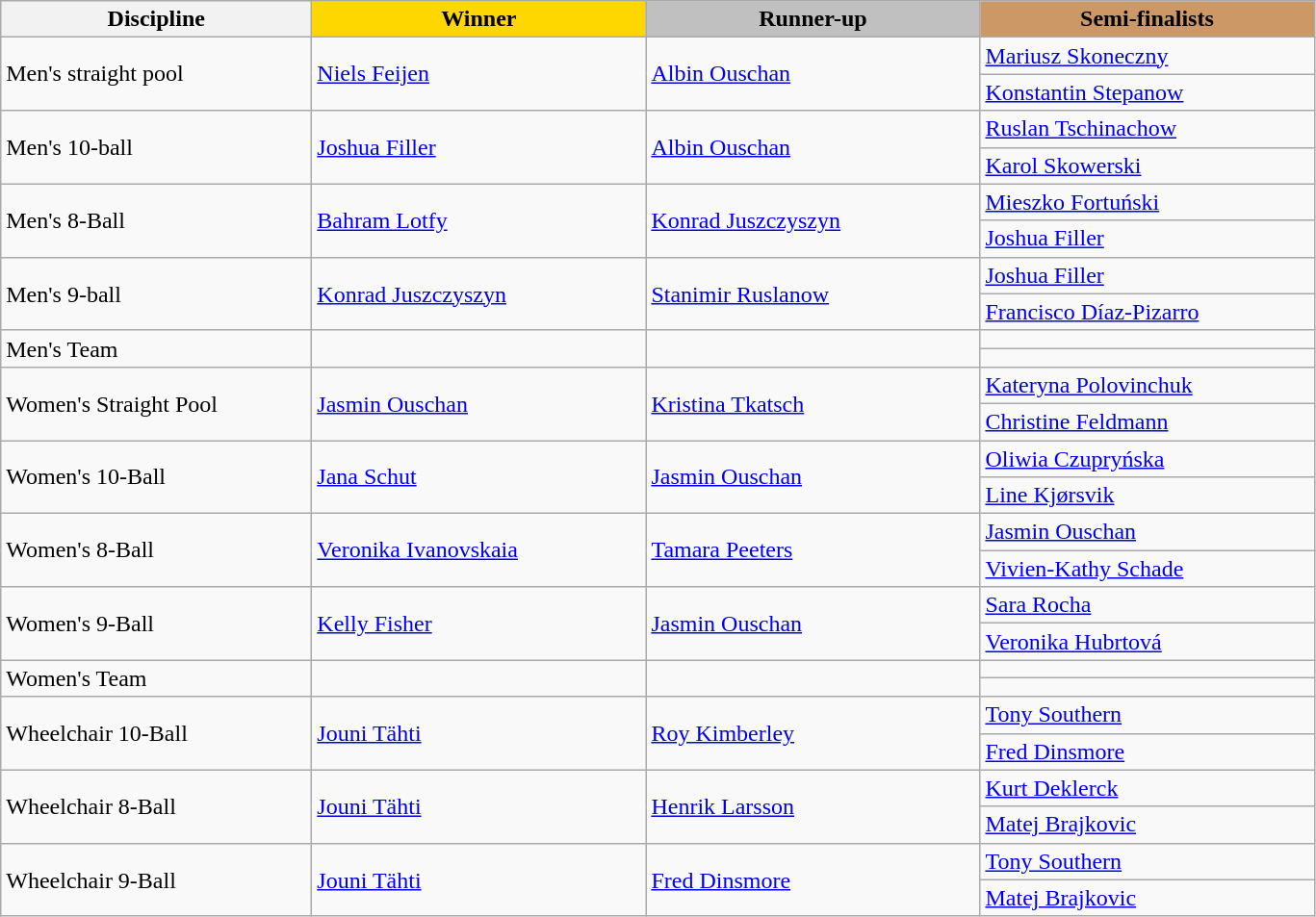<table class="wikitable sortable">
<tr style="background:#efefef;">
<th style="width:13em">Discipline</th>
<th style="background:gold; width:14em">Winner</th>
<th style="background:silver; width:14em">Runner-up</th>
<th style="background:#c96; width:14em;">Semi-finalists</th>
</tr>
<tr>
<td rowspan="2">Men's straight pool</td>
<td rowspan="2"> <a href='#'>Niels Feijen</a></td>
<td rowspan="2"> <a href='#'>Albin Ouschan</a></td>
<td> <a href='#'>Mariusz Skoneczny</a></td>
</tr>
<tr>
<td> <a href='#'>Konstantin Stepanow</a></td>
</tr>
<tr>
<td rowspan="2">Men's 10-ball</td>
<td rowspan="2"> <a href='#'>Joshua Filler</a></td>
<td rowspan="2"> <a href='#'>Albin Ouschan</a></td>
<td> <a href='#'>Ruslan Tschinachow</a></td>
</tr>
<tr>
<td> <a href='#'>Karol Skowerski</a></td>
</tr>
<tr>
<td rowspan="2">Men's 8-Ball</td>
<td rowspan="2"> <a href='#'>Bahram Lotfy</a></td>
<td rowspan="2"> <a href='#'>Konrad Juszczyszyn</a></td>
<td> <a href='#'>Mieszko Fortuński</a></td>
</tr>
<tr>
<td> <a href='#'>Joshua Filler</a></td>
</tr>
<tr>
<td rowspan="2">Men's 9-ball</td>
<td rowspan="2"> <a href='#'>Konrad Juszczyszyn</a></td>
<td rowspan="2"> <a href='#'>Stanimir Ruslanow</a></td>
<td> <a href='#'>Joshua Filler</a></td>
</tr>
<tr>
<td> <a href='#'>Francisco Díaz-Pizarro</a></td>
</tr>
<tr>
<td rowspan="2">Men's Team</td>
<td rowspan="2"></td>
<td rowspan="2"></td>
<td></td>
</tr>
<tr>
<td></td>
</tr>
<tr>
<td rowspan="2">Women's Straight Pool</td>
<td rowspan="2"> <a href='#'>Jasmin Ouschan</a></td>
<td rowspan="2"> <a href='#'>Kristina Tkatsch</a></td>
<td> <a href='#'>Kateryna Polovinchuk</a></td>
</tr>
<tr>
<td> <a href='#'>Christine Feldmann</a></td>
</tr>
<tr>
<td rowspan="2">Women's 10-Ball</td>
<td rowspan="2"> <a href='#'>Jana Schut</a></td>
<td rowspan="2"> <a href='#'>Jasmin Ouschan</a></td>
<td> <a href='#'>Oliwia Czupryńska</a></td>
</tr>
<tr>
<td> <a href='#'>Line Kjørsvik</a></td>
</tr>
<tr>
<td rowspan="2">Women's 8-Ball</td>
<td rowspan="2"> <a href='#'>Veronika Ivanovskaia</a></td>
<td rowspan="2"> <a href='#'>Tamara Peeters</a></td>
<td> <a href='#'>Jasmin Ouschan</a></td>
</tr>
<tr>
<td> <a href='#'>Vivien-Kathy Schade</a></td>
</tr>
<tr>
<td rowspan="2">Women's 9-Ball</td>
<td rowspan="2"> <a href='#'>Kelly Fisher</a></td>
<td rowspan="2"> <a href='#'>Jasmin Ouschan</a></td>
<td> <a href='#'>Sara Rocha</a></td>
</tr>
<tr>
<td> <a href='#'>Veronika Hubrtová</a></td>
</tr>
<tr>
<td rowspan="2">Women's Team</td>
<td rowspan="2"></td>
<td rowspan="2"></td>
<td></td>
</tr>
<tr>
<td></td>
</tr>
<tr>
<td rowspan="2">Wheelchair 10-Ball</td>
<td rowspan="2"> <a href='#'>Jouni Tähti</a></td>
<td rowspan="2"> <a href='#'>Roy Kimberley</a></td>
<td> <a href='#'>Tony Southern</a></td>
</tr>
<tr>
<td> <a href='#'>Fred Dinsmore</a></td>
</tr>
<tr>
<td rowspan="2">Wheelchair 8-Ball</td>
<td rowspan="2"> <a href='#'>Jouni Tähti</a></td>
<td rowspan="2"> <a href='#'>Henrik Larsson</a></td>
<td> <a href='#'>Kurt Deklerck</a></td>
</tr>
<tr>
<td> <a href='#'>Matej Brajkovic</a></td>
</tr>
<tr>
<td rowspan="2">Wheelchair 9-Ball</td>
<td rowspan="2"> <a href='#'>Jouni Tähti</a></td>
<td rowspan="2"> <a href='#'>Fred Dinsmore</a></td>
<td> <a href='#'>Tony Southern</a></td>
</tr>
<tr>
<td> <a href='#'>Matej Brajkovic</a></td>
</tr>
</table>
